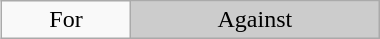<table class="wikitable" style="width:20%;text-align:center;float:right">
<tr>
<td style="text-align:center">For</td>
<td style="background:#ccc;text-align:center">Against</td>
</tr>
</table>
